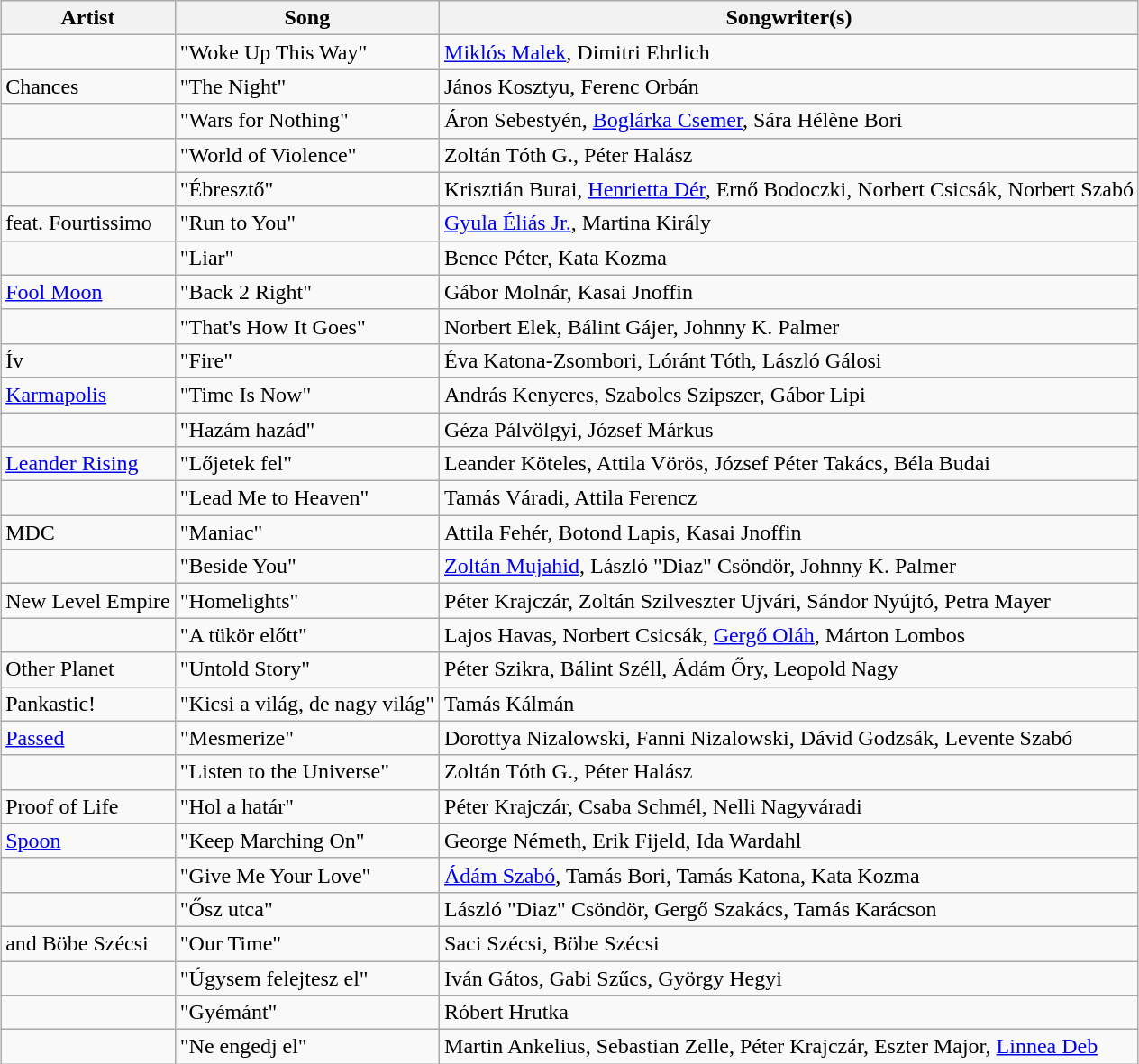<table class="sortable wikitable" style="margin: 1em auto 1em auto">
<tr>
<th>Artist</th>
<th>Song</th>
<th class="unsortable">Songwriter(s)</th>
</tr>
<tr>
<td></td>
<td>"Woke Up This Way"</td>
<td><a href='#'>Miklós Malek</a>, Dimitri Ehrlich</td>
</tr>
<tr>
<td>Chances</td>
<td>"The Night"</td>
<td>János Kosztyu, Ferenc Orbán</td>
</tr>
<tr>
<td></td>
<td>"Wars for Nothing"</td>
<td>Áron Sebestyén, <a href='#'>Boglárka Csemer</a>, Sára Hélène Bori</td>
</tr>
<tr>
<td></td>
<td>"World of Violence"</td>
<td>Zoltán Tóth G., Péter Halász</td>
</tr>
<tr>
<td></td>
<td>"Ébresztő"</td>
<td>Krisztián Burai, <a href='#'>Henrietta Dér</a>, Ernő Bodoczki, Norbert Csicsák, Norbert Szabó</td>
</tr>
<tr>
<td> feat. Fourtissimo</td>
<td>"Run to You"</td>
<td><a href='#'>Gyula Éliás Jr.</a>, Martina Király</td>
</tr>
<tr>
<td></td>
<td>"Liar"</td>
<td>Bence Péter, Kata Kozma</td>
</tr>
<tr>
<td><a href='#'>Fool Moon</a></td>
<td>"Back 2 Right"</td>
<td>Gábor Molnár, Kasai Jnoffin</td>
</tr>
<tr>
<td></td>
<td>"That's How It Goes"</td>
<td>Norbert Elek, Bálint Gájer, Johnny K. Palmer</td>
</tr>
<tr>
<td>Ív</td>
<td>"Fire"</td>
<td>Éva Katona-Zsombori, Lóránt Tóth, László Gálosi</td>
</tr>
<tr>
<td><a href='#'>Karmapolis</a></td>
<td>"Time Is Now"</td>
<td>András Kenyeres, Szabolcs Szipszer, Gábor Lipi</td>
</tr>
<tr>
<td></td>
<td>"Hazám hazád"</td>
<td>Géza Pálvölgyi, József Márkus</td>
</tr>
<tr>
<td><a href='#'>Leander Rising</a></td>
<td>"Lőjetek fel"</td>
<td>Leander Köteles, Attila Vörös, József Péter Takács, Béla Budai</td>
</tr>
<tr>
<td></td>
<td>"Lead Me to Heaven"</td>
<td>Tamás Váradi, Attila Ferencz</td>
</tr>
<tr>
<td>MDC</td>
<td>"Maniac"</td>
<td>Attila Fehér, Botond Lapis, Kasai Jnoffin</td>
</tr>
<tr>
<td></td>
<td>"Beside You"</td>
<td><a href='#'>Zoltán Mujahid</a>, László "Diaz" Csöndör, Johnny K. Palmer</td>
</tr>
<tr>
<td>New Level Empire</td>
<td>"Homelights"</td>
<td>Péter Krajczár, Zoltán Szilveszter Ujvári, Sándor Nyújtó, Petra Mayer</td>
</tr>
<tr>
<td></td>
<td>"A tükör előtt"</td>
<td>Lajos Havas, Norbert Csicsák, <a href='#'>Gergő Oláh</a>, Márton Lombos</td>
</tr>
<tr>
<td>Other Planet</td>
<td>"Untold Story"</td>
<td>Péter Szikra, Bálint Széll, Ádám Őry, Leopold Nagy</td>
</tr>
<tr>
<td>Pankastic!</td>
<td>"Kicsi a világ, de nagy világ"</td>
<td>Tamás Kálmán</td>
</tr>
<tr>
<td><a href='#'>Passed</a></td>
<td>"Mesmerize"</td>
<td>Dorottya Nizalowski, Fanni Nizalowski, Dávid Godzsák, Levente Szabó</td>
</tr>
<tr>
<td></td>
<td>"Listen to the Universe"</td>
<td>Zoltán Tóth G., Péter Halász</td>
</tr>
<tr>
<td>Proof of Life</td>
<td>"Hol a határ"</td>
<td>Péter Krajczár, Csaba Schmél, Nelli Nagyváradi</td>
</tr>
<tr>
<td><a href='#'>Spoon</a></td>
<td>"Keep Marching On"</td>
<td>George Németh, Erik Fijeld, Ida Wardahl</td>
</tr>
<tr>
<td></td>
<td>"Give Me Your Love"</td>
<td><a href='#'>Ádám Szabó</a>, Tamás Bori, Tamás Katona, Kata Kozma</td>
</tr>
<tr>
<td></td>
<td>"Ősz utca"</td>
<td>László "Diaz" Csöndör, Gergő Szakács, Tamás Karácson</td>
</tr>
<tr>
<td> and Böbe Szécsi</td>
<td>"Our Time"</td>
<td>Saci Szécsi, Böbe Szécsi</td>
</tr>
<tr>
<td></td>
<td>"Úgysem felejtesz el"</td>
<td>Iván Gátos, Gabi Szűcs, György Hegyi</td>
</tr>
<tr>
<td></td>
<td>"Gyémánt"</td>
<td>Róbert Hrutka</td>
</tr>
<tr>
<td></td>
<td>"Ne engedj el"</td>
<td>Martin Ankelius, Sebastian Zelle, Péter Krajczár, Eszter Major, <a href='#'>Linnea Deb</a></td>
</tr>
</table>
